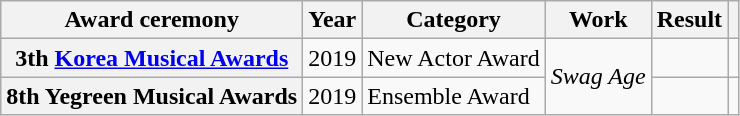<table class="wikitable plainrowheaders sortable">
<tr>
<th scope="col">Award ceremony</th>
<th scope="col">Year</th>
<th scope="col">Category</th>
<th scope="col">Work</th>
<th scope="col">Result</th>
<th class="unsortable" scope="col"></th>
</tr>
<tr>
<th scope="row">3th <a href='#'>Korea Musical Awards</a></th>
<td>2019</td>
<td>New Actor Award</td>
<td rowspan="2"><em>Swag Age</em></td>
<td></td>
<td></td>
</tr>
<tr>
<th scope="row">8th Yegreen Musical Awards</th>
<td>2019</td>
<td>Ensemble Award</td>
<td></td>
<td></td>
</tr>
</table>
